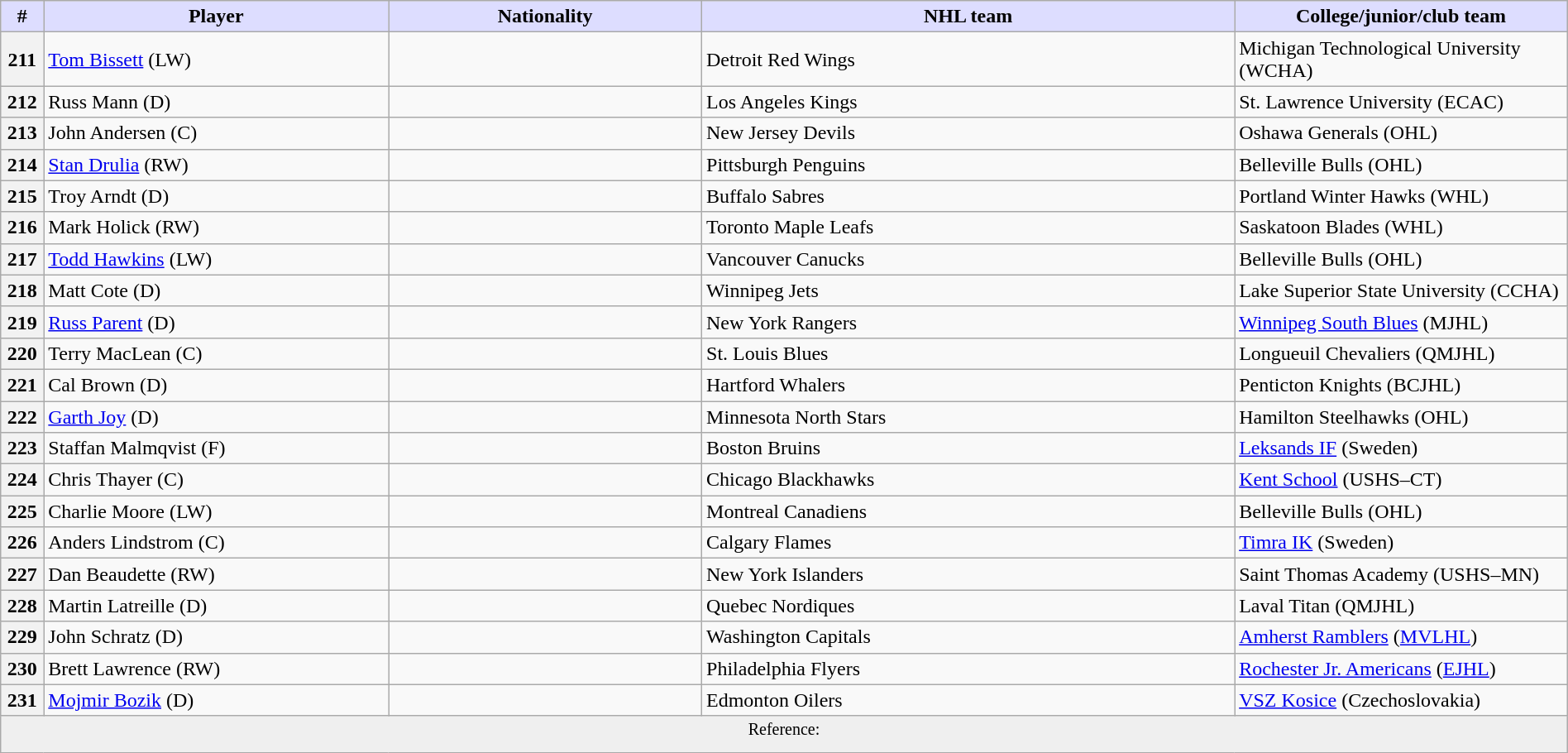<table class="wikitable" style="width: 100%">
<tr>
<th style="background:#ddf; width:2.75%;">#</th>
<th style="background:#ddf; width:22.0%;">Player</th>
<th style="background:#ddf; width:20.0%;">Nationality</th>
<th style="background:#ddf; width:34.0%;">NHL team</th>
<th style="background:#ddf; width:100.0%;">College/junior/club team</th>
</tr>
<tr>
<th>211</th>
<td><a href='#'>Tom Bissett</a> (LW)</td>
<td></td>
<td>Detroit Red Wings</td>
<td>Michigan Technological University (WCHA)</td>
</tr>
<tr>
<th>212</th>
<td>Russ Mann (D)</td>
<td></td>
<td>Los Angeles Kings</td>
<td>St. Lawrence University (ECAC)</td>
</tr>
<tr>
<th>213</th>
<td>John Andersen (C)</td>
<td></td>
<td>New Jersey Devils</td>
<td>Oshawa Generals (OHL)</td>
</tr>
<tr>
<th>214</th>
<td><a href='#'>Stan Drulia</a> (RW)</td>
<td></td>
<td>Pittsburgh Penguins</td>
<td>Belleville Bulls (OHL)</td>
</tr>
<tr>
<th>215</th>
<td>Troy Arndt (D)</td>
<td></td>
<td>Buffalo Sabres</td>
<td>Portland Winter Hawks (WHL)</td>
</tr>
<tr>
<th>216</th>
<td>Mark Holick (RW)</td>
<td></td>
<td>Toronto Maple Leafs</td>
<td>Saskatoon Blades (WHL)</td>
</tr>
<tr>
<th>217</th>
<td><a href='#'>Todd Hawkins</a> (LW)</td>
<td></td>
<td>Vancouver Canucks</td>
<td>Belleville Bulls (OHL)</td>
</tr>
<tr>
<th>218</th>
<td>Matt Cote (D)</td>
<td></td>
<td>Winnipeg Jets</td>
<td>Lake Superior State University (CCHA)</td>
</tr>
<tr>
<th>219</th>
<td><a href='#'>Russ Parent</a> (D)</td>
<td></td>
<td>New York Rangers</td>
<td><a href='#'>Winnipeg South Blues</a> (MJHL)</td>
</tr>
<tr>
<th>220</th>
<td>Terry MacLean (C)</td>
<td></td>
<td>St. Louis Blues</td>
<td>Longueuil Chevaliers (QMJHL)</td>
</tr>
<tr>
<th>221</th>
<td>Cal Brown (D)</td>
<td></td>
<td>Hartford Whalers</td>
<td>Penticton Knights (BCJHL)</td>
</tr>
<tr>
<th>222</th>
<td><a href='#'>Garth Joy</a> (D)</td>
<td></td>
<td>Minnesota North Stars</td>
<td>Hamilton Steelhawks (OHL)</td>
</tr>
<tr>
<th>223</th>
<td>Staffan Malmqvist (F)</td>
<td></td>
<td>Boston Bruins</td>
<td><a href='#'>Leksands IF</a> (Sweden)</td>
</tr>
<tr>
<th>224</th>
<td>Chris Thayer (C)</td>
<td></td>
<td>Chicago Blackhawks</td>
<td><a href='#'>Kent School</a> (USHS–CT)</td>
</tr>
<tr>
<th>225</th>
<td>Charlie Moore (LW)</td>
<td></td>
<td>Montreal Canadiens</td>
<td>Belleville Bulls (OHL)</td>
</tr>
<tr>
<th>226</th>
<td>Anders Lindstrom (C)</td>
<td></td>
<td>Calgary Flames</td>
<td><a href='#'>Timra IK</a> (Sweden)</td>
</tr>
<tr>
<th>227</th>
<td>Dan Beaudette (RW)</td>
<td></td>
<td>New York Islanders</td>
<td>Saint Thomas Academy (USHS–MN)</td>
</tr>
<tr>
<th>228</th>
<td>Martin Latreille (D)</td>
<td></td>
<td>Quebec Nordiques</td>
<td>Laval Titan (QMJHL)</td>
</tr>
<tr>
<th>229</th>
<td>John Schratz (D)</td>
<td></td>
<td>Washington Capitals</td>
<td><a href='#'>Amherst Ramblers</a> (<a href='#'>MVLHL</a>)</td>
</tr>
<tr>
<th>230</th>
<td>Brett Lawrence (RW)</td>
<td></td>
<td>Philadelphia Flyers</td>
<td><a href='#'>Rochester Jr. Americans</a> (<a href='#'>EJHL</a>)</td>
</tr>
<tr>
<th>231</th>
<td><a href='#'>Mojmir Bozik</a> (D)</td>
<td></td>
<td>Edmonton Oilers</td>
<td><a href='#'>VSZ Kosice</a> (Czechoslovakia)</td>
</tr>
<tr>
<td align=center colspan="6" bgcolor="#efefef"><sup>Reference:   </sup></td>
</tr>
</table>
